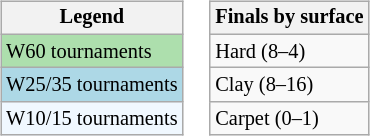<table>
<tr valign=top>
<td><br><table class="wikitable" style="font-size:85%">
<tr>
<th>Legend</th>
</tr>
<tr style="background:#addfad;">
<td>W60 tournaments</td>
</tr>
<tr style="background:lightblue;">
<td>W25/35 tournaments</td>
</tr>
<tr style="background:#f0f8ff;">
<td>W10/15 tournaments</td>
</tr>
</table>
</td>
<td><br><table class="wikitable" style="font-size:85%">
<tr>
<th>Finals by surface</th>
</tr>
<tr>
<td>Hard (8–4)</td>
</tr>
<tr>
<td>Clay (8–16)</td>
</tr>
<tr>
<td>Carpet (0–1)</td>
</tr>
</table>
</td>
</tr>
</table>
